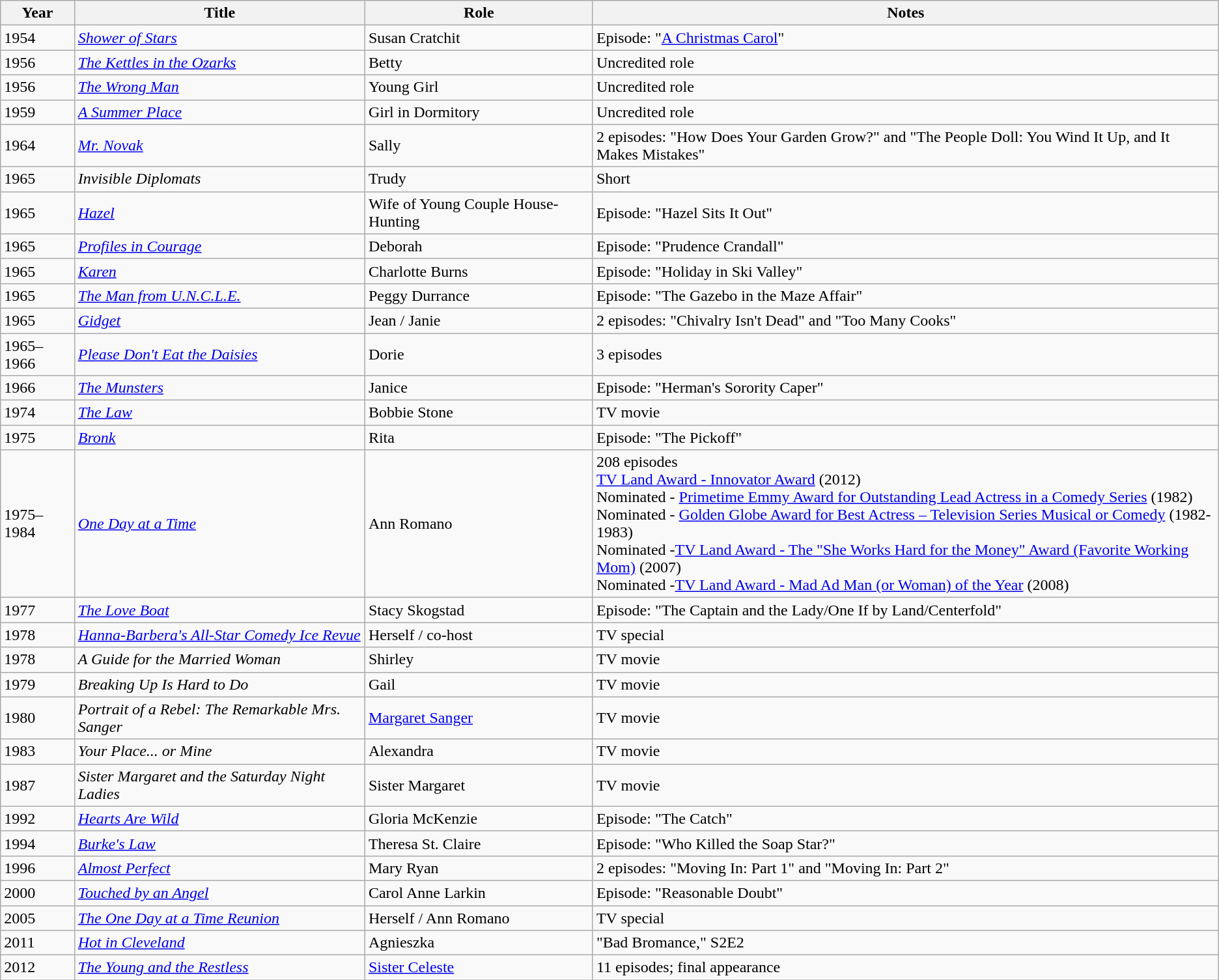<table class="wikitable sortable">
<tr>
<th>Year</th>
<th>Title</th>
<th>Role</th>
<th class="unsortable">Notes</th>
</tr>
<tr>
<td>1954</td>
<td><em><a href='#'>Shower of Stars</a></em></td>
<td>Susan Cratchit</td>
<td>Episode: "<a href='#'>A Christmas Carol</a>"</td>
</tr>
<tr>
<td>1956</td>
<td><em><a href='#'>The Kettles in the Ozarks</a></em></td>
<td>Betty</td>
<td>Uncredited role</td>
</tr>
<tr>
<td>1956</td>
<td><em><a href='#'>The Wrong Man</a></em></td>
<td>Young Girl</td>
<td>Uncredited role</td>
</tr>
<tr>
<td>1959</td>
<td><em><a href='#'>A Summer Place</a></em></td>
<td>Girl in Dormitory</td>
<td>Uncredited role</td>
</tr>
<tr>
<td>1964</td>
<td><em><a href='#'>Mr. Novak</a></em></td>
<td>Sally</td>
<td>2 episodes: "How Does Your Garden Grow?" and "The People Doll: You Wind It Up, and It Makes Mistakes"</td>
</tr>
<tr>
<td>1965</td>
<td><em>Invisible Diplomats</em></td>
<td>Trudy</td>
<td>Short</td>
</tr>
<tr |>
<td>1965</td>
<td><em><a href='#'>Hazel</a></em></td>
<td>Wife of Young Couple House-Hunting</td>
<td>Episode: "Hazel Sits It Out"</td>
</tr>
<tr>
<td>1965</td>
<td><em><a href='#'>Profiles in Courage</a></em></td>
<td>Deborah</td>
<td>Episode: "Prudence Crandall"</td>
</tr>
<tr>
<td>1965</td>
<td><em><a href='#'>Karen</a></em></td>
<td>Charlotte Burns</td>
<td>Episode: "Holiday in Ski Valley"</td>
</tr>
<tr>
<td>1965</td>
<td><em><a href='#'>The Man from U.N.C.L.E.</a></em></td>
<td>Peggy Durrance</td>
<td>Episode: "The Gazebo in the Maze Affair"</td>
</tr>
<tr>
<td>1965</td>
<td><em><a href='#'>Gidget</a></em></td>
<td>Jean / Janie</td>
<td>2 episodes: "Chivalry Isn't Dead" and "Too Many Cooks"</td>
</tr>
<tr>
<td>1965–1966</td>
<td><em><a href='#'>Please Don't Eat the Daisies</a></em></td>
<td>Dorie</td>
<td>3 episodes</td>
</tr>
<tr>
<td>1966</td>
<td><em><a href='#'>The Munsters</a></em></td>
<td>Janice</td>
<td>Episode: "Herman's Sorority Caper"</td>
</tr>
<tr>
<td>1974</td>
<td><em><a href='#'>The Law</a></em></td>
<td>Bobbie Stone</td>
<td>TV movie</td>
</tr>
<tr>
<td>1975</td>
<td><em><a href='#'>Bronk</a></em></td>
<td>Rita</td>
<td>Episode: "The Pickoff"</td>
</tr>
<tr>
<td>1975–1984</td>
<td><em><a href='#'>One Day at a Time</a></em></td>
<td>Ann Romano</td>
<td>208 episodes<br><a href='#'>TV Land Award - Innovator Award</a> (2012)<br>Nominated - <a href='#'>Primetime Emmy Award for Outstanding Lead Actress in a Comedy Series</a> (1982)<br>Nominated - <a href='#'>Golden Globe Award for Best Actress – Television Series Musical or Comedy</a> (1982-1983)<br>Nominated -<a href='#'>TV Land Award - The "She Works Hard for the Money" Award (Favorite Working Mom)</a> (2007)<br>Nominated -<a href='#'>TV Land Award - Mad Ad Man (or Woman) of the Year</a> (2008)</td>
</tr>
<tr>
<td>1977</td>
<td><em><a href='#'>The Love Boat</a></em></td>
<td>Stacy Skogstad</td>
<td>Episode: "The Captain and the Lady/One If by Land/Centerfold"</td>
</tr>
<tr>
<td>1978</td>
<td><em><a href='#'>Hanna-Barbera's All-Star Comedy Ice Revue</a></em></td>
<td>Herself / co-host</td>
<td>TV special</td>
</tr>
<tr>
<td>1978</td>
<td><em>A Guide for the Married Woman</em></td>
<td>Shirley</td>
<td>TV movie</td>
</tr>
<tr>
<td>1979</td>
<td><em>Breaking Up Is Hard to Do</em></td>
<td>Gail</td>
<td>TV movie</td>
</tr>
<tr>
<td>1980</td>
<td><em>Portrait of a Rebel: The Remarkable Mrs. Sanger</em></td>
<td><a href='#'>Margaret Sanger</a></td>
<td>TV movie</td>
</tr>
<tr>
<td>1983</td>
<td><em>Your Place... or Mine</em></td>
<td>Alexandra</td>
<td>TV movie</td>
</tr>
<tr>
<td>1987</td>
<td><em>Sister Margaret and the Saturday Night Ladies</em></td>
<td>Sister Margaret</td>
<td>TV movie</td>
</tr>
<tr>
<td>1992</td>
<td><em><a href='#'>Hearts Are Wild</a></em></td>
<td>Gloria McKenzie</td>
<td>Episode: "The Catch"</td>
</tr>
<tr>
<td>1994</td>
<td><em><a href='#'>Burke's Law</a></em></td>
<td>Theresa St. Claire</td>
<td>Episode: "Who Killed the Soap Star?"</td>
</tr>
<tr>
<td>1996</td>
<td><em><a href='#'>Almost Perfect</a></em></td>
<td>Mary Ryan</td>
<td>2 episodes: "Moving In: Part 1" and "Moving In: Part 2"</td>
</tr>
<tr>
<td>2000</td>
<td><em><a href='#'>Touched by an Angel</a></em></td>
<td>Carol Anne Larkin</td>
<td>Episode: "Reasonable Doubt"</td>
</tr>
<tr>
<td>2005</td>
<td><em><a href='#'>The One Day at a Time Reunion</a></em></td>
<td>Herself / Ann Romano</td>
<td>TV special</td>
</tr>
<tr>
<td>2011</td>
<td><em><a href='#'>Hot in Cleveland</a></em></td>
<td>Agnieszka</td>
<td>"Bad Bromance," S2E2</td>
</tr>
<tr>
<td>2012</td>
<td><em><a href='#'>The Young and the Restless</a></em></td>
<td><a href='#'>Sister Celeste</a></td>
<td>11 episodes; final appearance</td>
</tr>
</table>
